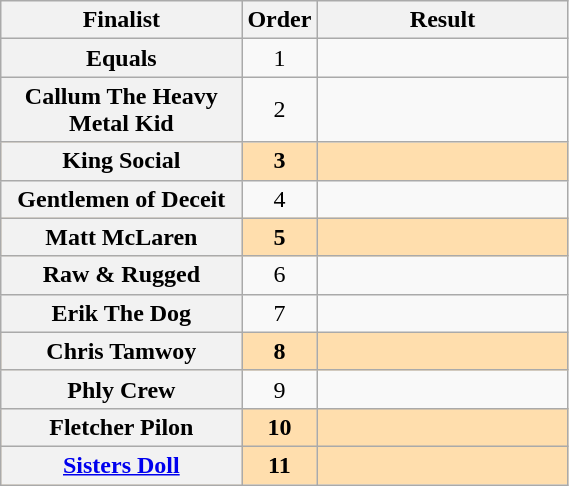<table class="wikitable sortable plainrowheaders" style="text-align:center; width:30%;">
<tr>
<th " class="unsortable style="width:15em;">Finalist</th>
<th data-sort-type="number" style="width:1em;">Order</th>
<th data-sort-type="number" style="width:10em;">Result</th>
</tr>
<tr>
<th scope="row">Equals</th>
<td>1</td>
<td></td>
</tr>
<tr>
<th scope="row">Callum The Heavy Metal Kid</th>
<td>2</td>
<td></td>
</tr>
<tr bgcolor=NavajoWhite>
<th scope="row"><strong>King Social</strong></th>
<td><strong>3</strong></td>
<td><strong></strong></td>
</tr>
<tr>
<th scope="row">Gentlemen of Deceit</th>
<td>4</td>
<td></td>
</tr>
<tr bgcolor=NavajoWhite>
<th scope="row"><strong>Matt McLaren</strong></th>
<td><strong>5</strong></td>
<td><strong></strong></td>
</tr>
<tr>
<th scope="row">Raw & Rugged</th>
<td>6</td>
<td></td>
</tr>
<tr>
<th scope="row">Erik The Dog</th>
<td>7</td>
<td></td>
</tr>
<tr bgcolor=NavajoWhite>
<th scope="row"><strong>Chris Tamwoy</strong></th>
<td><strong>8</strong></td>
<td><strong></strong></td>
</tr>
<tr>
<th scope="row">Phly Crew</th>
<td>9</td>
<td></td>
</tr>
<tr bgcolor=NavajoWhite>
<th scope="row"><strong>Fletcher Pilon</strong></th>
<td><strong>10</strong></td>
<td><strong></strong></td>
</tr>
<tr bgcolor=NavajoWhite>
<th scope="row"><strong><a href='#'>Sisters Doll</a></strong></th>
<td><strong>11</strong></td>
<td><strong></strong></td>
</tr>
</table>
